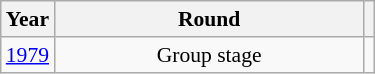<table class="wikitable" style="text-align: center; font-size:90%">
<tr>
<th>Year</th>
<th style="width:200px">Round</th>
<th></th>
</tr>
<tr>
<td><a href='#'>1979</a></td>
<td>Group stage</td>
<td></td>
</tr>
</table>
